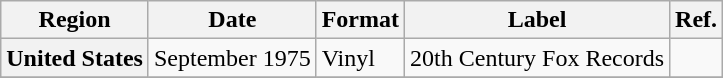<table class="wikitable plainrowheaders">
<tr>
<th scope="col">Region</th>
<th scope="col">Date</th>
<th scope="col">Format</th>
<th scope="col">Label</th>
<th scope="col">Ref.</th>
</tr>
<tr>
<th scope="row">United States</th>
<td>September 1975</td>
<td>Vinyl</td>
<td>20th Century Fox Records</td>
<td></td>
</tr>
<tr>
</tr>
</table>
